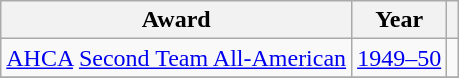<table class="wikitable">
<tr>
<th>Award</th>
<th>Year</th>
<th></th>
</tr>
<tr>
<td><a href='#'>AHCA</a> <a href='#'>Second Team All-American</a></td>
<td><a href='#'>1949–50</a></td>
<td></td>
</tr>
<tr>
</tr>
</table>
